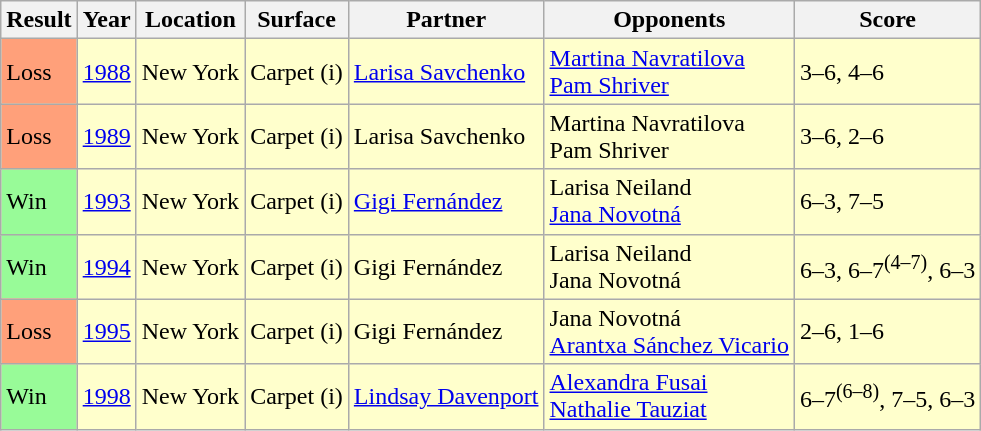<table class="sortable wikitable">
<tr>
<th>Result</th>
<th>Year</th>
<th>Location</th>
<th>Surface</th>
<th>Partner</th>
<th>Opponents</th>
<th>Score</th>
</tr>
<tr style="background:#ffffcc;">
<td style="background:#ffa07a;">Loss</td>
<td><a href='#'>1988</a></td>
<td>New York</td>
<td>Carpet (i)</td>
<td> <a href='#'>Larisa Savchenko</a></td>
<td> <a href='#'>Martina Navratilova</a> <br>  <a href='#'>Pam Shriver</a></td>
<td>3–6, 4–6</td>
</tr>
<tr style="background:#ffffcc;">
<td style="background:#ffa07a;">Loss</td>
<td><a href='#'>1989</a></td>
<td>New York</td>
<td>Carpet (i)</td>
<td> Larisa Savchenko</td>
<td> Martina Navratilova <br>  Pam Shriver</td>
<td>3–6, 2–6</td>
</tr>
<tr style="background:#ffffcc;">
<td style="background:#98fb98;">Win</td>
<td><a href='#'>1993</a></td>
<td>New York</td>
<td>Carpet (i)</td>
<td> <a href='#'>Gigi Fernández</a></td>
<td> Larisa Neiland <br>  <a href='#'>Jana Novotná</a></td>
<td>6–3, 7–5</td>
</tr>
<tr style="background:#ffffcc;">
<td style="background:#98fb98;">Win</td>
<td><a href='#'>1994</a></td>
<td>New York</td>
<td>Carpet (i)</td>
<td> Gigi Fernández</td>
<td> Larisa Neiland <br>  Jana Novotná</td>
<td>6–3, 6–7<sup>(4–7)</sup>, 6–3</td>
</tr>
<tr style="background:#ffffcc;">
<td style="background:#ffa07a;">Loss</td>
<td><a href='#'>1995</a></td>
<td>New York</td>
<td>Carpet (i)</td>
<td> Gigi Fernández</td>
<td> Jana Novotná <br>  <a href='#'>Arantxa Sánchez Vicario</a></td>
<td>2–6, 1–6</td>
</tr>
<tr style="background:#ffffcc;">
<td style="background:#98fb98;">Win</td>
<td><a href='#'>1998</a></td>
<td>New York</td>
<td>Carpet (i)</td>
<td> <a href='#'>Lindsay Davenport</a></td>
<td> <a href='#'>Alexandra Fusai</a> <br>  <a href='#'>Nathalie Tauziat</a></td>
<td>6–7<sup>(6–8)</sup>, 7–5, 6–3</td>
</tr>
</table>
